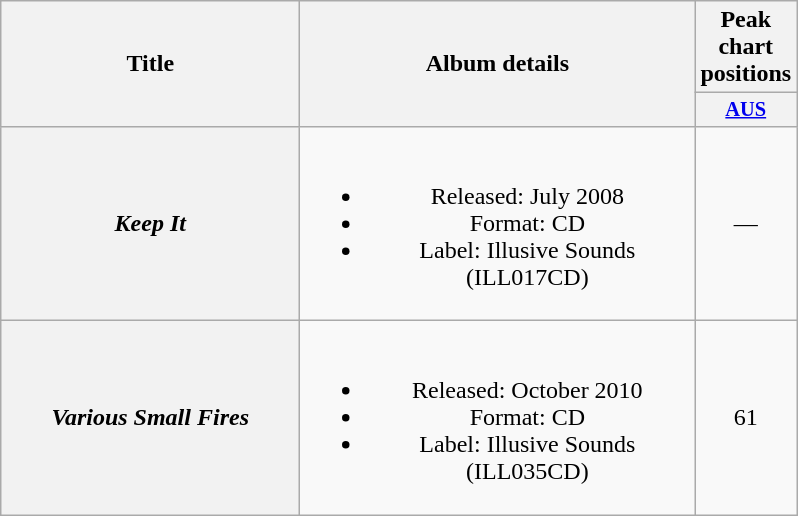<table class="wikitable plainrowheaders" style="text-align:center;" border="1">
<tr>
<th scope="col" rowspan="2" style="width:12em;">Title</th>
<th scope="col" rowspan="2" style="width:16em;">Album details</th>
<th scope="col" colspan="1">Peak chart<br>positions</th>
</tr>
<tr>
<th scope="col" style="width:3em; font-size:85%"><a href='#'>AUS</a><br></th>
</tr>
<tr>
<th scope="row"><em>Keep It</em></th>
<td><br><ul><li>Released: July 2008</li><li>Format: CD</li><li>Label: Illusive Sounds (ILL017CD)</li></ul></td>
<td>—</td>
</tr>
<tr>
<th scope="row"><em>Various Small Fires</em></th>
<td><br><ul><li>Released: October 2010</li><li>Format: CD</li><li>Label: Illusive Sounds (ILL035CD)</li></ul></td>
<td>61</td>
</tr>
</table>
